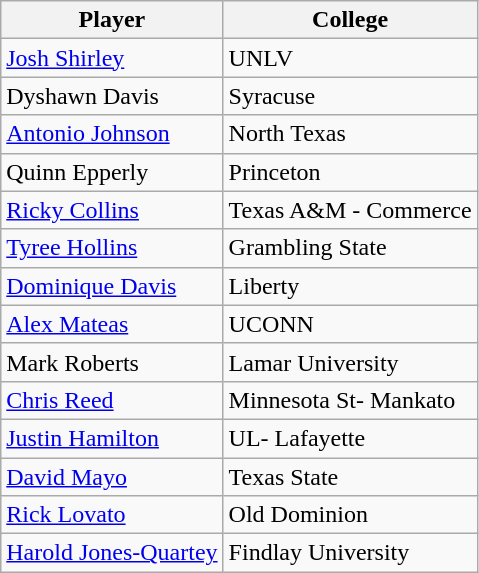<table class="wikitable">
<tr>
<th>Player</th>
<th>College</th>
</tr>
<tr>
<td><a href='#'>Josh Shirley</a></td>
<td>UNLV</td>
</tr>
<tr>
<td>Dyshawn Davis</td>
<td>Syracuse</td>
</tr>
<tr>
<td><a href='#'>Antonio Johnson</a></td>
<td>North Texas</td>
</tr>
<tr>
<td>Quinn Epperly</td>
<td>Princeton</td>
</tr>
<tr>
<td><a href='#'>Ricky Collins</a></td>
<td>Texas A&M - Commerce</td>
</tr>
<tr>
<td><a href='#'>Tyree Hollins</a></td>
<td>Grambling State</td>
</tr>
<tr>
<td><a href='#'>Dominique Davis</a></td>
<td>Liberty</td>
</tr>
<tr>
<td><a href='#'>Alex Mateas</a></td>
<td>UCONN</td>
</tr>
<tr>
<td>Mark Roberts</td>
<td>Lamar University</td>
</tr>
<tr>
<td><a href='#'>Chris Reed</a></td>
<td>Minnesota St- Mankato</td>
</tr>
<tr>
<td><a href='#'>Justin Hamilton</a></td>
<td>UL- Lafayette</td>
</tr>
<tr>
<td><a href='#'>David Mayo</a></td>
<td>Texas State</td>
</tr>
<tr>
<td><a href='#'>Rick Lovato</a></td>
<td>Old Dominion</td>
</tr>
<tr>
<td><a href='#'>Harold Jones-Quartey</a></td>
<td>Findlay University</td>
</tr>
</table>
